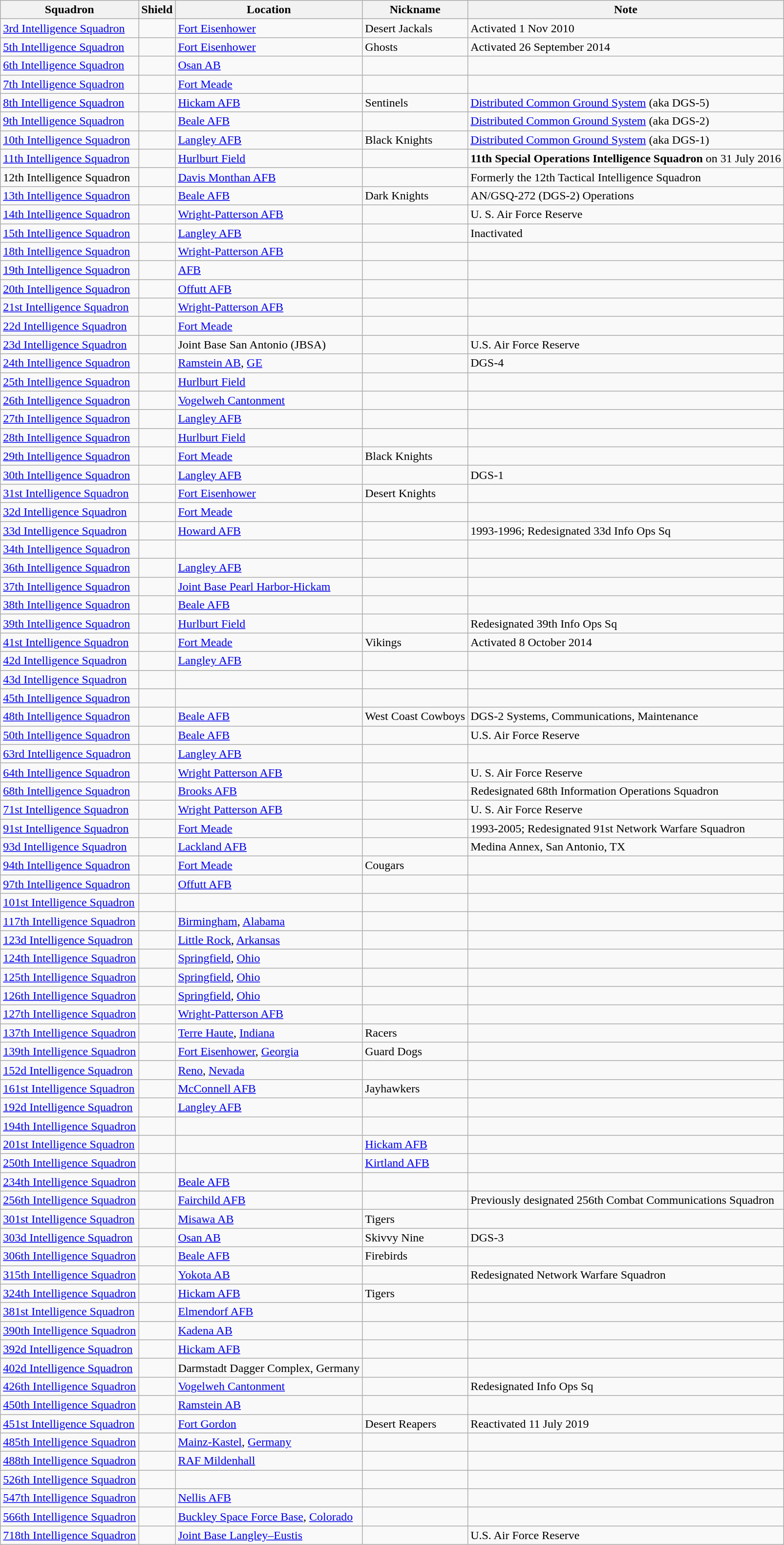<table class="wikitable">
<tr>
<th>Squadron</th>
<th>Shield</th>
<th>Location</th>
<th>Nickname</th>
<th>Note</th>
</tr>
<tr>
<td><a href='#'>3rd Intelligence Squadron</a></td>
<td></td>
<td><a href='#'>Fort Eisenhower</a></td>
<td>Desert Jackals</td>
<td>Activated 1 Nov 2010</td>
</tr>
<tr>
<td><a href='#'>5th Intelligence Squadron</a></td>
<td></td>
<td><a href='#'>Fort Eisenhower</a></td>
<td>Ghosts</td>
<td>Activated 26 September 2014</td>
</tr>
<tr>
<td><a href='#'>6th Intelligence Squadron</a></td>
<td></td>
<td><a href='#'>Osan AB</a></td>
<td></td>
<td></td>
</tr>
<tr>
<td><a href='#'>7th Intelligence Squadron</a></td>
<td></td>
<td><a href='#'>Fort Meade</a></td>
<td></td>
<td></td>
</tr>
<tr>
<td><a href='#'>8th Intelligence Squadron</a></td>
<td></td>
<td><a href='#'>Hickam AFB</a></td>
<td>Sentinels</td>
<td><a href='#'>Distributed Common Ground System</a> (aka DGS-5)</td>
</tr>
<tr>
<td><a href='#'>9th Intelligence Squadron</a></td>
<td></td>
<td><a href='#'>Beale AFB</a></td>
<td></td>
<td><a href='#'>Distributed Common Ground System</a> (aka DGS-2)</td>
</tr>
<tr>
<td><a href='#'>10th Intelligence Squadron</a></td>
<td></td>
<td><a href='#'>Langley AFB</a></td>
<td>Black Knights</td>
<td><a href='#'>Distributed Common Ground System</a> (aka DGS-1)</td>
</tr>
<tr>
<td><a href='#'>11th Intelligence Squadron</a></td>
<td></td>
<td><a href='#'>Hurlburt Field</a></td>
<td></td>
<td><strong>11th Special Operations Intelligence Squadron</strong> on 31 July 2016</td>
</tr>
<tr>
<td>12th Intelligence Squadron</td>
<td></td>
<td><a href='#'>Davis Monthan AFB</a></td>
<td></td>
<td>Formerly the 12th Tactical Intelligence Squadron</td>
</tr>
<tr>
<td><a href='#'>13th Intelligence Squadron</a></td>
<td></td>
<td><a href='#'>Beale AFB</a></td>
<td>Dark Knights</td>
<td>AN/GSQ-272 (DGS-2) Operations</td>
</tr>
<tr>
<td><a href='#'>14th Intelligence Squadron</a></td>
<td></td>
<td><a href='#'>Wright-Patterson AFB</a></td>
<td></td>
<td>U. S. Air Force Reserve</td>
</tr>
<tr>
<td><a href='#'>15th Intelligence Squadron</a></td>
<td></td>
<td><a href='#'>Langley AFB</a></td>
<td></td>
<td>Inactivated</td>
</tr>
<tr>
<td><a href='#'>18th Intelligence Squadron</a></td>
<td></td>
<td><a href='#'>Wright-Patterson AFB</a></td>
<td></td>
<td></td>
</tr>
<tr>
<td><a href='#'>19th Intelligence Squadron</a></td>
<td></td>
<td><a href='#'>AFB</a></td>
<td></td>
<td></td>
</tr>
<tr>
<td><a href='#'>20th Intelligence Squadron</a></td>
<td></td>
<td><a href='#'>Offutt AFB</a></td>
<td></td>
<td></td>
</tr>
<tr>
<td><a href='#'>21st Intelligence Squadron</a></td>
<td></td>
<td><a href='#'>Wright-Patterson AFB</a></td>
<td></td>
<td></td>
</tr>
<tr>
<td><a href='#'>22d Intelligence Squadron</a></td>
<td></td>
<td><a href='#'>Fort Meade</a></td>
<td></td>
<td></td>
</tr>
<tr>
<td><a href='#'>23d Intelligence Squadron</a></td>
<td></td>
<td>Joint Base San Antonio (JBSA)</td>
<td></td>
<td>U.S. Air Force Reserve</td>
</tr>
<tr>
<td><a href='#'>24th Intelligence Squadron</a></td>
<td></td>
<td><a href='#'>Ramstein AB</a>, <a href='#'>GE</a></td>
<td></td>
<td>DGS-4</td>
</tr>
<tr>
<td><a href='#'>25th Intelligence Squadron</a></td>
<td></td>
<td><a href='#'>Hurlburt Field</a></td>
<td></td>
<td></td>
</tr>
<tr>
<td><a href='#'>26th Intelligence Squadron</a></td>
<td></td>
<td><a href='#'>Vogelweh Cantonment</a></td>
<td></td>
<td></td>
</tr>
<tr>
<td><a href='#'>27th Intelligence Squadron</a></td>
<td></td>
<td><a href='#'>Langley AFB</a></td>
<td></td>
<td></td>
</tr>
<tr>
<td><a href='#'>28th Intelligence Squadron</a></td>
<td></td>
<td><a href='#'>Hurlburt Field</a></td>
<td></td>
<td></td>
</tr>
<tr>
<td><a href='#'>29th Intelligence Squadron</a></td>
<td></td>
<td><a href='#'>Fort Meade</a></td>
<td>Black Knights</td>
<td></td>
</tr>
<tr>
<td><a href='#'>30th Intelligence Squadron</a></td>
<td></td>
<td><a href='#'>Langley AFB</a></td>
<td></td>
<td>DGS-1</td>
</tr>
<tr>
<td><a href='#'>31st Intelligence Squadron</a></td>
<td></td>
<td><a href='#'>Fort Eisenhower</a></td>
<td>Desert Knights</td>
<td></td>
</tr>
<tr>
<td><a href='#'>32d Intelligence Squadron</a></td>
<td></td>
<td><a href='#'>Fort Meade</a></td>
<td></td>
<td></td>
</tr>
<tr>
<td><a href='#'>33d Intelligence Squadron</a></td>
<td></td>
<td><a href='#'>Howard AFB</a></td>
<td></td>
<td>1993-1996; Redesignated 33d Info Ops Sq</td>
</tr>
<tr>
<td><a href='#'>34th Intelligence Squadron</a></td>
<td></td>
<td></td>
<td></td>
<td></td>
</tr>
<tr>
<td><a href='#'>36th Intelligence Squadron</a></td>
<td></td>
<td><a href='#'>Langley AFB</a></td>
<td></td>
<td></td>
</tr>
<tr>
<td><a href='#'>37th Intelligence Squadron</a></td>
<td></td>
<td><a href='#'>Joint Base Pearl Harbor-Hickam</a></td>
<td></td>
<td></td>
</tr>
<tr>
<td><a href='#'>38th Intelligence Squadron</a></td>
<td></td>
<td><a href='#'>Beale AFB</a></td>
<td></td>
<td></td>
</tr>
<tr>
<td><a href='#'>39th Intelligence Squadron</a></td>
<td></td>
<td><a href='#'>Hurlburt Field</a></td>
<td></td>
<td>Redesignated 39th Info Ops Sq</td>
</tr>
<tr>
<td><a href='#'>41st Intelligence Squadron</a></td>
<td></td>
<td><a href='#'>Fort Meade</a></td>
<td>Vikings</td>
<td>Activated 8 October 2014</td>
</tr>
<tr>
<td><a href='#'>42d Intelligence Squadron</a></td>
<td></td>
<td><a href='#'>Langley AFB</a></td>
<td></td>
<td></td>
</tr>
<tr>
<td><a href='#'>43d Intelligence Squadron</a></td>
<td></td>
<td></td>
<td></td>
<td></td>
</tr>
<tr>
<td><a href='#'>45th Intelligence Squadron</a></td>
<td></td>
<td></td>
<td></td>
<td></td>
</tr>
<tr>
<td><a href='#'>48th Intelligence Squadron</a></td>
<td></td>
<td><a href='#'>Beale AFB</a></td>
<td>West Coast Cowboys</td>
<td>DGS-2 Systems, Communications, Maintenance</td>
</tr>
<tr>
<td><a href='#'>50th Intelligence Squadron</a></td>
<td></td>
<td><a href='#'>Beale AFB</a></td>
<td></td>
<td>U.S. Air Force Reserve</td>
</tr>
<tr>
<td><a href='#'>63rd Intelligence Squadron</a></td>
<td></td>
<td><a href='#'>Langley AFB</a></td>
<td></td>
<td></td>
</tr>
<tr>
<td><a href='#'>64th Intelligence Squadron</a></td>
<td></td>
<td><a href='#'>Wright Patterson AFB</a></td>
<td></td>
<td>U. S. Air Force Reserve</td>
</tr>
<tr>
<td><a href='#'>68th Intelligence Squadron</a></td>
<td></td>
<td><a href='#'>Brooks AFB</a></td>
<td></td>
<td>Redesignated 68th Information Operations Squadron</td>
</tr>
<tr>
<td><a href='#'>71st Intelligence Squadron</a></td>
<td></td>
<td><a href='#'>Wright Patterson AFB</a></td>
<td></td>
<td>U. S. Air Force Reserve</td>
</tr>
<tr>
<td><a href='#'>91st Intelligence Squadron</a></td>
<td></td>
<td><a href='#'>Fort Meade</a></td>
<td></td>
<td>1993-2005; Redesignated 91st Network Warfare Squadron</td>
</tr>
<tr>
<td><a href='#'>93d Intelligence Squadron</a></td>
<td></td>
<td><a href='#'>Lackland AFB</a></td>
<td></td>
<td>Medina Annex, San Antonio, TX</td>
</tr>
<tr>
<td><a href='#'>94th Intelligence Squadron</a></td>
<td></td>
<td><a href='#'>Fort Meade</a></td>
<td>Cougars</td>
<td></td>
</tr>
<tr>
<td><a href='#'>97th Intelligence Squadron</a></td>
<td></td>
<td><a href='#'>Offutt AFB</a></td>
<td></td>
<td></td>
</tr>
<tr>
<td><a href='#'>101st Intelligence Squadron</a></td>
<td></td>
<td></td>
<td></td>
<td></td>
</tr>
<tr>
<td><a href='#'>117th Intelligence Squadron</a></td>
<td></td>
<td><a href='#'>Birmingham</a>, <a href='#'>Alabama</a></td>
<td></td>
<td></td>
</tr>
<tr>
<td><a href='#'>123d Intelligence Squadron</a></td>
<td></td>
<td><a href='#'>Little Rock</a>, <a href='#'>Arkansas</a></td>
<td></td>
<td></td>
</tr>
<tr>
<td><a href='#'>124th Intelligence Squadron</a></td>
<td></td>
<td><a href='#'>Springfield</a>, <a href='#'>Ohio</a></td>
<td></td>
<td></td>
</tr>
<tr>
<td><a href='#'>125th Intelligence Squadron</a></td>
<td></td>
<td><a href='#'>Springfield</a>, <a href='#'>Ohio</a></td>
<td></td>
<td></td>
</tr>
<tr>
<td><a href='#'>126th Intelligence Squadron</a></td>
<td></td>
<td><a href='#'>Springfield</a>, <a href='#'>Ohio</a></td>
<td></td>
<td></td>
</tr>
<tr>
<td><a href='#'>127th Intelligence Squadron</a></td>
<td></td>
<td><a href='#'>Wright-Patterson AFB</a></td>
<td></td>
<td></td>
</tr>
<tr>
<td><a href='#'>137th Intelligence Squadron</a></td>
<td></td>
<td><a href='#'>Terre Haute</a>, <a href='#'>Indiana</a></td>
<td>Racers</td>
<td></td>
</tr>
<tr>
<td><a href='#'>139th Intelligence Squadron</a></td>
<td></td>
<td><a href='#'>Fort Eisenhower</a>, <a href='#'>Georgia</a></td>
<td>Guard Dogs</td>
<td></td>
</tr>
<tr>
<td><a href='#'>152d Intelligence Squadron</a></td>
<td></td>
<td><a href='#'>Reno</a>, <a href='#'>Nevada</a></td>
<td></td>
<td></td>
</tr>
<tr>
<td><a href='#'>161st Intelligence Squadron</a></td>
<td></td>
<td><a href='#'>McConnell AFB</a></td>
<td>Jayhawkers</td>
<td></td>
</tr>
<tr>
<td><a href='#'>192d Intelligence Squadron</a></td>
<td></td>
<td><a href='#'>Langley AFB</a></td>
<td></td>
<td></td>
</tr>
<tr>
<td><a href='#'>194th Intelligence Squadron</a></td>
<td></td>
<td></td>
<td></td>
<td></td>
</tr>
<tr>
<td><a href='#'>201st Intelligence Squadron</a></td>
<td></td>
<td></td>
<td><a href='#'>Hickam AFB</a></td>
<td></td>
</tr>
<tr>
<td><a href='#'>250th Intelligence Squadron</a></td>
<td></td>
<td></td>
<td><a href='#'>Kirtland AFB</a></td>
<td></td>
</tr>
<tr>
<td><a href='#'>234th Intelligence Squadron</a></td>
<td></td>
<td><a href='#'>Beale AFB</a></td>
<td></td>
<td></td>
</tr>
<tr>
<td><a href='#'>256th Intelligence Squadron</a></td>
<td></td>
<td><a href='#'>Fairchild AFB</a></td>
<td></td>
<td>Previously designated 256th Combat Communications Squadron</td>
</tr>
<tr>
<td><a href='#'>301st Intelligence Squadron</a></td>
<td></td>
<td><a href='#'>Misawa AB</a></td>
<td>Tigers</td>
<td></td>
</tr>
<tr>
<td><a href='#'>303d Intelligence Squadron</a></td>
<td></td>
<td><a href='#'>Osan AB</a></td>
<td>Skivvy Nine</td>
<td>DGS-3</td>
</tr>
<tr>
<td><a href='#'>306th Intelligence Squadron</a></td>
<td></td>
<td><a href='#'>Beale AFB</a></td>
<td>Firebirds</td>
<td></td>
</tr>
<tr>
<td><a href='#'>315th Intelligence Squadron</a></td>
<td></td>
<td><a href='#'>Yokota AB</a></td>
<td></td>
<td>Redesignated Network Warfare Squadron</td>
</tr>
<tr>
<td><a href='#'>324th Intelligence Squadron</a></td>
<td></td>
<td><a href='#'>Hickam AFB</a></td>
<td>Tigers</td>
<td></td>
</tr>
<tr>
<td><a href='#'>381st Intelligence Squadron</a></td>
<td></td>
<td><a href='#'>Elmendorf AFB</a></td>
<td></td>
<td></td>
</tr>
<tr>
<td><a href='#'>390th Intelligence Squadron</a></td>
<td></td>
<td><a href='#'>Kadena AB</a></td>
<td></td>
<td></td>
</tr>
<tr>
<td><a href='#'>392d Intelligence Squadron</a></td>
<td></td>
<td><a href='#'>Hickam AFB</a></td>
<td></td>
<td></td>
</tr>
<tr>
<td><a href='#'>402d Intelligence Squadron</a></td>
<td></td>
<td>Darmstadt Dagger Complex, Germany</td>
<td></td>
<td></td>
</tr>
<tr>
<td><a href='#'>426th Intelligence Squadron</a></td>
<td></td>
<td><a href='#'>Vogelweh Cantonment</a></td>
<td></td>
<td>Redesignated Info Ops Sq</td>
</tr>
<tr>
<td><a href='#'>450th Intelligence Squadron</a></td>
<td></td>
<td><a href='#'>Ramstein AB</a></td>
<td></td>
<td></td>
</tr>
<tr>
<td><a href='#'>451st Intelligence Squadron</a></td>
<td></td>
<td><a href='#'>Fort Gordon</a></td>
<td>Desert Reapers</td>
<td>Reactivated 11 July 2019</td>
</tr>
<tr>
<td><a href='#'>485th Intelligence Squadron</a></td>
<td></td>
<td><a href='#'>Mainz-Kastel</a>, <a href='#'>Germany</a></td>
<td></td>
<td></td>
</tr>
<tr>
<td><a href='#'>488th Intelligence Squadron</a></td>
<td></td>
<td><a href='#'>RAF Mildenhall</a></td>
<td></td>
<td></td>
</tr>
<tr>
<td><a href='#'>526th Intelligence Squadron</a></td>
<td></td>
<td></td>
<td></td>
<td></td>
</tr>
<tr>
<td><a href='#'>547th Intelligence Squadron</a></td>
<td></td>
<td><a href='#'>Nellis AFB</a></td>
<td></td>
<td></td>
</tr>
<tr>
<td><a href='#'>566th Intelligence Squadron</a></td>
<td></td>
<td><a href='#'>Buckley Space Force Base</a>, <a href='#'>Colorado</a></td>
<td></td>
<td></td>
</tr>
<tr>
<td><a href='#'>718th Intelligence Squadron</a></td>
<td></td>
<td><a href='#'>Joint Base Langley–Eustis</a></td>
<td></td>
<td>U.S. Air Force Reserve</td>
</tr>
</table>
